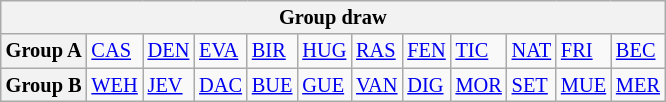<table class="wikitable" style="text-align:center; font-size:85%">
<tr>
<th colspan="12">Group draw</th>
</tr>
<tr>
<th>Group A</th>
<td align="left"> <a href='#'>CAS</a></td>
<td align="left"> <a href='#'>DEN</a></td>
<td align="left"> <a href='#'>EVA</a></td>
<td align="left"> <a href='#'>BIR</a></td>
<td align="left"> <a href='#'>HUG</a></td>
<td align="left"> <a href='#'>RAS</a></td>
<td align="left"> <a href='#'>FEN</a></td>
<td align="left"> <a href='#'>TIC</a></td>
<td align="left"> <a href='#'>NAT</a></td>
<td align="left"> <a href='#'>FRI</a></td>
<td align="left"> <a href='#'>BEC</a></td>
</tr>
<tr>
<th>Group B</th>
<td align="left"> <a href='#'>WEH</a></td>
<td align="left"> <a href='#'>JEV</a></td>
<td align="left"> <a href='#'>DAC</a></td>
<td align="left"> <a href='#'>BUE</a></td>
<td align="left"> <a href='#'>GUE</a></td>
<td align="left"> <a href='#'>VAN</a></td>
<td align="left"> <a href='#'>DIG</a></td>
<td align="left"> <a href='#'>MOR</a></td>
<td align="left"> <a href='#'>SET</a></td>
<td align="left"> <a href='#'>MUE</a></td>
<td align="left"> <a href='#'>MER</a></td>
</tr>
</table>
